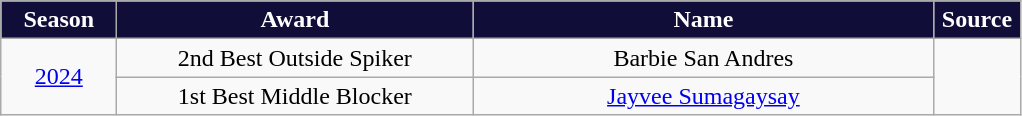<table class="wikitable">
<tr>
<th width=70px style="background: #100D38; color: #FFFFFF; text-align: center"><strong>Season</strong></th>
<th width=230px style="background: #100D38; color: #FFFFFF"><strong>Award</strong></th>
<th width=300px style="background: #100D38; color: #FFFFFF"><strong>Name</strong></th>
<th width=50px style="background: #100D38; color: #FFFFFF"><strong>Source</strong></th>
</tr>
<tr align=center>
<td rowspan=2><a href='#'>2024</a></td>
<td>2nd Best Outside Spiker</td>
<td>Barbie San Andres</td>
<td rowspan=2></td>
</tr>
<tr align=center>
<td>1st Best Middle Blocker</td>
<td><a href='#'>Jayvee Sumagaysay</a></td>
</tr>
</table>
